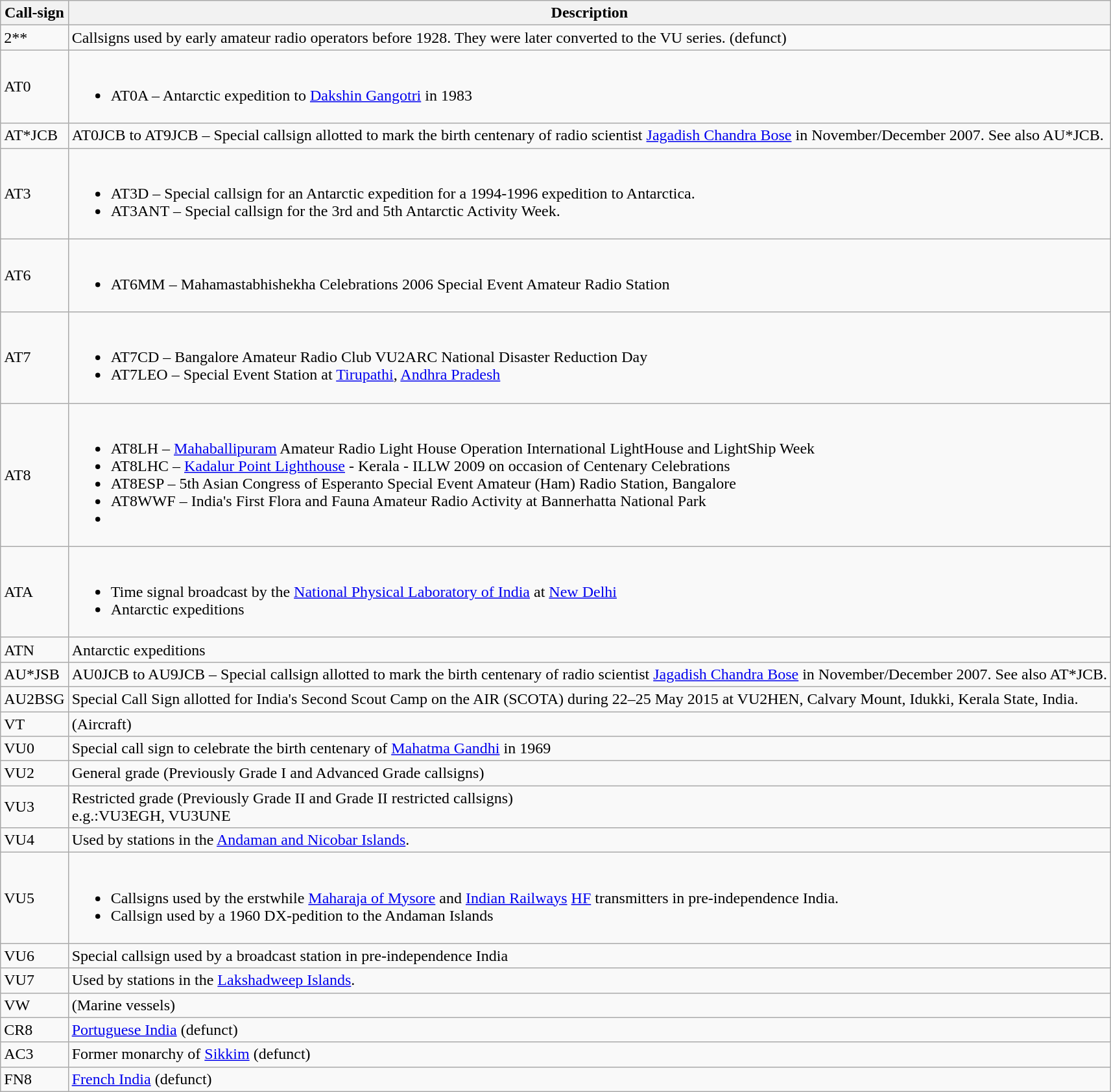<table class="wikitable sortable">
<tr>
<th>Call-sign</th>
<th>Description</th>
</tr>
<tr>
<td>2**</td>
<td>Callsigns used by early amateur radio operators before 1928. They were later converted to the VU series. (defunct)</td>
</tr>
<tr>
<td>AT0</td>
<td><br><ul><li>AT0A – Antarctic expedition to <a href='#'>Dakshin Gangotri</a> in 1983</li></ul></td>
</tr>
<tr>
<td>AT*JCB</td>
<td>AT0JCB to AT9JCB – Special callsign allotted to mark the birth centenary of radio scientist <a href='#'>Jagadish Chandra Bose</a> in November/December 2007. See also AU*JCB.</td>
</tr>
<tr>
<td>AT3</td>
<td><br><ul><li>AT3D – Special callsign for an Antarctic expedition for a 1994-1996 expedition to Antarctica.</li><li>AT3ANT – Special callsign for the 3rd and 5th Antarctic Activity Week.</li></ul></td>
</tr>
<tr>
<td>AT6</td>
<td><br><ul><li>AT6MM – Mahamastabhishekha Celebrations 2006 Special Event Amateur Radio Station</li></ul></td>
</tr>
<tr>
<td>AT7</td>
<td><br><ul><li>AT7CD – Bangalore Amateur Radio Club VU2ARC National Disaster Reduction Day</li><li>AT7LEO – Special Event Station at <a href='#'>Tirupathi</a>, <a href='#'>Andhra Pradesh</a></li></ul></td>
</tr>
<tr>
<td>AT8</td>
<td><br><ul><li>AT8LH – <a href='#'>Mahaballipuram</a> Amateur Radio Light House Operation International LightHouse and LightShip Week</li><li>AT8LHC – <a href='#'>Kadalur Point Lighthouse</a> - Kerala - ILLW 2009 on occasion of Centenary Celebrations </li><li>AT8ESP – 5th Asian Congress of Esperanto Special Event Amateur (Ham) Radio Station, Bangalore</li><li>AT8WWF – India's First Flora and Fauna Amateur Radio Activity at Bannerhatta National Park</li><li></li></ul></td>
</tr>
<tr>
<td>ATA</td>
<td><br><ul><li>Time signal broadcast by the <a href='#'>National Physical Laboratory of India</a> at <a href='#'>New Delhi</a></li><li>Antarctic expeditions</li></ul></td>
</tr>
<tr>
<td>ATN</td>
<td>Antarctic expeditions</td>
</tr>
<tr>
<td>AU*JSB</td>
<td>AU0JCB to AU9JCB – Special callsign allotted to mark the birth centenary of radio scientist <a href='#'>Jagadish Chandra Bose</a> in November/December 2007. See also AT*JCB.</td>
</tr>
<tr>
<td>AU2BSG</td>
<td>Special Call Sign allotted for India's Second Scout Camp on the AIR (SCOTA) during 22–25 May 2015 at VU2HEN, Calvary Mount, Idukki, Kerala State, India.</td>
</tr>
<tr>
<td>VT</td>
<td>(Aircraft)</td>
</tr>
<tr>
<td>VU0</td>
<td>Special call sign to celebrate the birth centenary of <a href='#'>Mahatma Gandhi</a> in 1969</td>
</tr>
<tr>
<td>VU2</td>
<td>General grade (Previously Grade I and Advanced Grade callsigns)</td>
</tr>
<tr>
<td>VU3</td>
<td>Restricted grade (Previously Grade II and Grade II restricted callsigns)<br>e.g.:VU3EGH, VU3UNE</td>
</tr>
<tr>
<td>VU4</td>
<td>Used by stations in the <a href='#'>Andaman and Nicobar Islands</a>.</td>
</tr>
<tr>
<td>VU5</td>
<td><br><ul><li>Callsigns used by the erstwhile <a href='#'>Maharaja of Mysore</a> and <a href='#'>Indian Railways</a> <a href='#'>HF</a> transmitters in pre-independence India.</li><li>Callsign used by a 1960 DX-pedition to the Andaman Islands</li></ul></td>
</tr>
<tr>
<td>VU6</td>
<td>Special callsign used by a broadcast station in pre-independence India</td>
</tr>
<tr>
<td>VU7</td>
<td>Used by stations in the <a href='#'>Lakshadweep Islands</a>.</td>
</tr>
<tr>
<td>VW</td>
<td>(Marine vessels)</td>
</tr>
<tr>
<td>CR8</td>
<td><a href='#'>Portuguese India</a> (defunct)</td>
</tr>
<tr>
<td>AC3</td>
<td>Former monarchy of <a href='#'>Sikkim</a> (defunct)</td>
</tr>
<tr>
<td>FN8</td>
<td><a href='#'>French India</a> (defunct)</td>
</tr>
</table>
